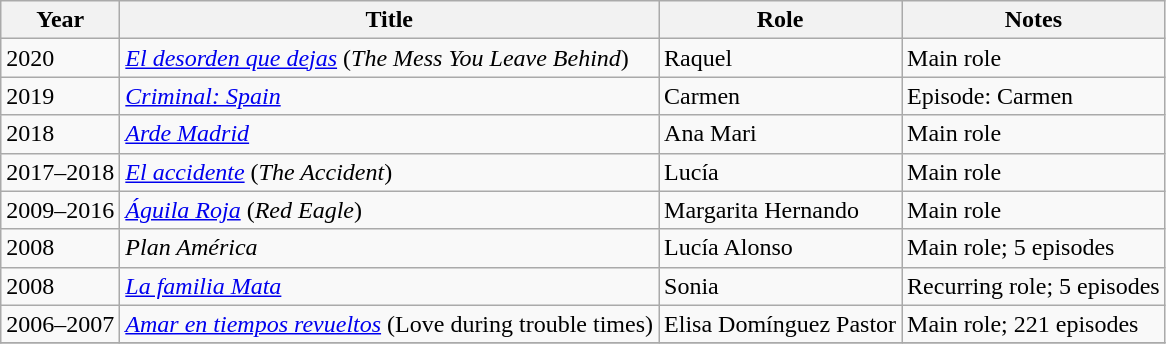<table class="wikitable sortable">
<tr>
<th>Year</th>
<th>Title</th>
<th>Role</th>
<th class="unsortable">Notes</th>
</tr>
<tr>
<td>2020</td>
<td><em><a href='#'>El desorden que dejas</a></em> (<em>The Mess You Leave Behind</em>)</td>
<td>Raquel</td>
<td>Main role</td>
</tr>
<tr>
<td>2019</td>
<td><em><a href='#'>Criminal: Spain</a></em></td>
<td>Carmen</td>
<td>Episode: Carmen</td>
</tr>
<tr>
<td>2018</td>
<td><em><a href='#'>Arde Madrid</a></em></td>
<td>Ana Mari</td>
<td>Main role</td>
</tr>
<tr>
<td>2017–2018</td>
<td><em><a href='#'>El accidente</a></em> (<em>The Accident</em>)</td>
<td>Lucía</td>
<td>Main role</td>
</tr>
<tr>
<td>2009–2016</td>
<td><em><a href='#'>Águila Roja</a></em> (<em>Red Eagle</em>)</td>
<td>Margarita Hernando</td>
<td>Main role</td>
</tr>
<tr>
<td>2008</td>
<td><em>Plan América</em></td>
<td>Lucía Alonso</td>
<td>Main role; 5 episodes</td>
</tr>
<tr>
<td>2008</td>
<td><em><a href='#'>La familia Mata</a></em></td>
<td>Sonia</td>
<td>Recurring role; 5 episodes</td>
</tr>
<tr>
<td>2006–2007</td>
<td><em><a href='#'>Amar en tiempos revueltos</a></em> (Love during trouble times)</td>
<td>Elisa Domínguez Pastor</td>
<td>Main role; 221 episodes</td>
</tr>
<tr>
</tr>
</table>
